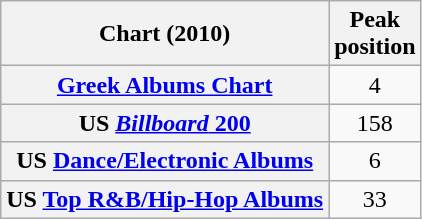<table class="wikitable plainrowheaders sortable" style="text-align:center;" border="1">
<tr>
<th scope="col">Chart (2010)</th>
<th scope="col">Peak<br>position</th>
</tr>
<tr>
<th scope="row"><a href='#'>Greek Albums Chart</a></th>
<td>4</td>
</tr>
<tr>
<th scope="row">US <a href='#'><em>Billboard</em> 200</a></th>
<td>158</td>
</tr>
<tr>
<th scope="row">US <a href='#'>Dance/Electronic Albums</a></th>
<td>6</td>
</tr>
<tr>
<th scope="row">US <a href='#'>Top R&B/Hip-Hop Albums</a></th>
<td>33</td>
</tr>
</table>
